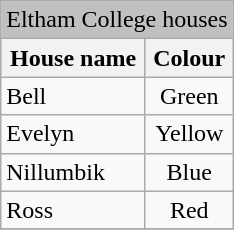<table class="wikitable" align="center">
<tr bgcolor="#c0c0c0">
<td colspan = 3 align = center>Eltham College houses</td>
</tr>
<tr>
<th colspan = 1><strong>House name</strong></th>
<th colspan = 1><strong>Colour</strong></th>
</tr>
<tr>
<td rowspan=1 valign="center">Bell</td>
<td align="center">Green</td>
</tr>
<tr>
<td>Evelyn</td>
<td align="center">Yellow</td>
</tr>
<tr>
<td>Nillumbik</td>
<td align="center">Blue</td>
</tr>
<tr>
<td>Ross</td>
<td align="center">Red</td>
</tr>
<tr>
</tr>
</table>
